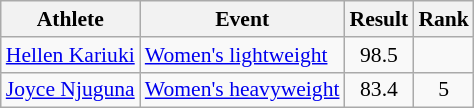<table class=wikitable style=font-size:90%;text-align:center>
<tr>
<th>Athlete</th>
<th>Event</th>
<th>Result</th>
<th>Rank</th>
</tr>
<tr>
<td align=left><a href='#'>Hellen Kariuki</a></td>
<td align=left><a href='#'>Women's lightweight</a></td>
<td>98.5</td>
<td></td>
</tr>
<tr>
<td align=left><a href='#'>Joyce Njuguna</a></td>
<td align=left><a href='#'>Women's heavyweight</a></td>
<td>83.4</td>
<td>5</td>
</tr>
</table>
